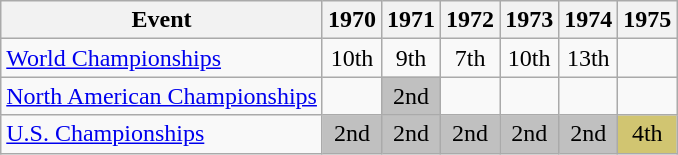<table class="wikitable">
<tr>
<th>Event</th>
<th>1970</th>
<th>1971</th>
<th>1972</th>
<th>1973</th>
<th>1974</th>
<th>1975</th>
</tr>
<tr>
<td><a href='#'>World Championships</a></td>
<td align="center">10th</td>
<td align="center">9th</td>
<td align="center">7th</td>
<td align="center">10th</td>
<td align="center">13th</td>
<td></td>
</tr>
<tr>
<td><a href='#'>North American Championships</a></td>
<td></td>
<td align="center" bgcolor="silver">2nd</td>
<td></td>
<td></td>
<td></td>
<td></td>
</tr>
<tr>
<td><a href='#'>U.S. Championships</a></td>
<td align="center" bgcolor="silver">2nd</td>
<td align="center" bgcolor="silver">2nd</td>
<td align="center" bgcolor="silver">2nd</td>
<td align="center" bgcolor="silver">2nd</td>
<td align="center" bgcolor="silver">2nd</td>
<td align="center" bgcolor="d1c571">4th</td>
</tr>
</table>
